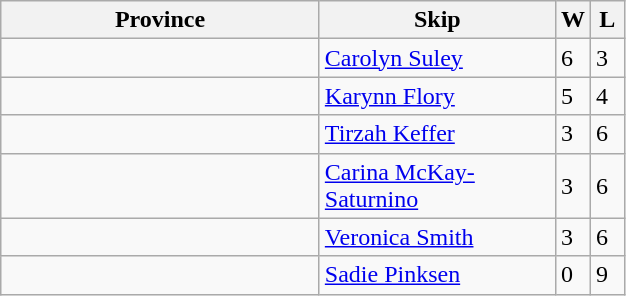<table class="wikitable">
<tr>
<th width=205>Province</th>
<th width=150>Skip</th>
<th width=15>W</th>
<th width=15>L</th>
</tr>
<tr>
<td></td>
<td><a href='#'>Carolyn Suley</a></td>
<td>6</td>
<td>3</td>
</tr>
<tr>
<td></td>
<td><a href='#'>Karynn Flory</a></td>
<td>5</td>
<td>4</td>
</tr>
<tr>
<td></td>
<td><a href='#'>Tirzah Keffer</a></td>
<td>3</td>
<td>6</td>
</tr>
<tr>
<td></td>
<td><a href='#'>Carina McKay-Saturnino</a></td>
<td>3</td>
<td>6</td>
</tr>
<tr>
<td></td>
<td><a href='#'>Veronica Smith</a></td>
<td>3</td>
<td>6</td>
</tr>
<tr>
<td></td>
<td><a href='#'>Sadie Pinksen</a></td>
<td>0</td>
<td>9</td>
</tr>
</table>
